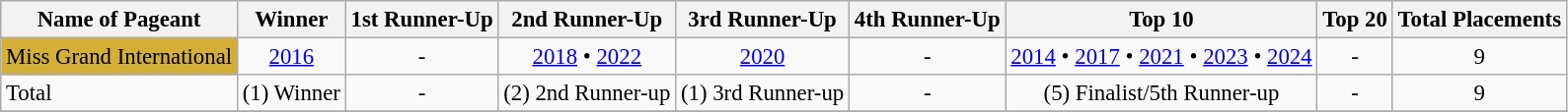<table class="wikitable sortable" style="font-size: 95%;">
<tr>
<th>Name of Pageant</th>
<th>Winner</th>
<th>1st Runner-Up</th>
<th>2nd Runner-Up</th>
<th>3rd Runner-Up</th>
<th>4th Runner-Up</th>
<th>Top 10</th>
<th>Top 20</th>
<th>Total Placements</th>
</tr>
<tr>
<td bgcolor="#D4AF37">Miss Grand International</td>
<td align="center"><a href='#'>2016</a></td>
<td align="center">-</td>
<td align="center"><a href='#'>2018</a> • <a href='#'>2022</a></td>
<td align="center"><a href='#'>2020</a></td>
<td align="center">-</td>
<td align="center"><a href='#'>2014</a> • <a href='#'>2017</a> • <a href='#'>2021</a> • <a href='#'>2023</a> • <a href='#'>2024</a></td>
<td align="center">-</td>
<td align="center">9</td>
</tr>
<tr>
<td>Total</td>
<td align="center">(1) Winner</td>
<td align="center">-</td>
<td align="center">(2) 2nd Runner-up</td>
<td align="center">(1) 3rd Runner-up</td>
<td align="center">-</td>
<td align="center">(5) Finalist/5th Runner-up</td>
<td align="center">-</td>
<td align="center">9</td>
</tr>
<tr>
</tr>
</table>
